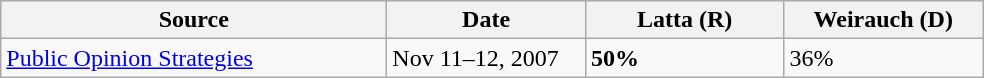<table class="wikitable">
<tr>
<th width=250px>Source</th>
<th width=125px>Date</th>
<th width=125px>Latta (R)</th>
<th width=125px>Weirauch (D)</th>
</tr>
<tr>
<td><a href='#'>Public Opinion Strategies</a></td>
<td>Nov 11–12, 2007</td>
<td><strong>50%</strong></td>
<td>36%</td>
</tr>
</table>
